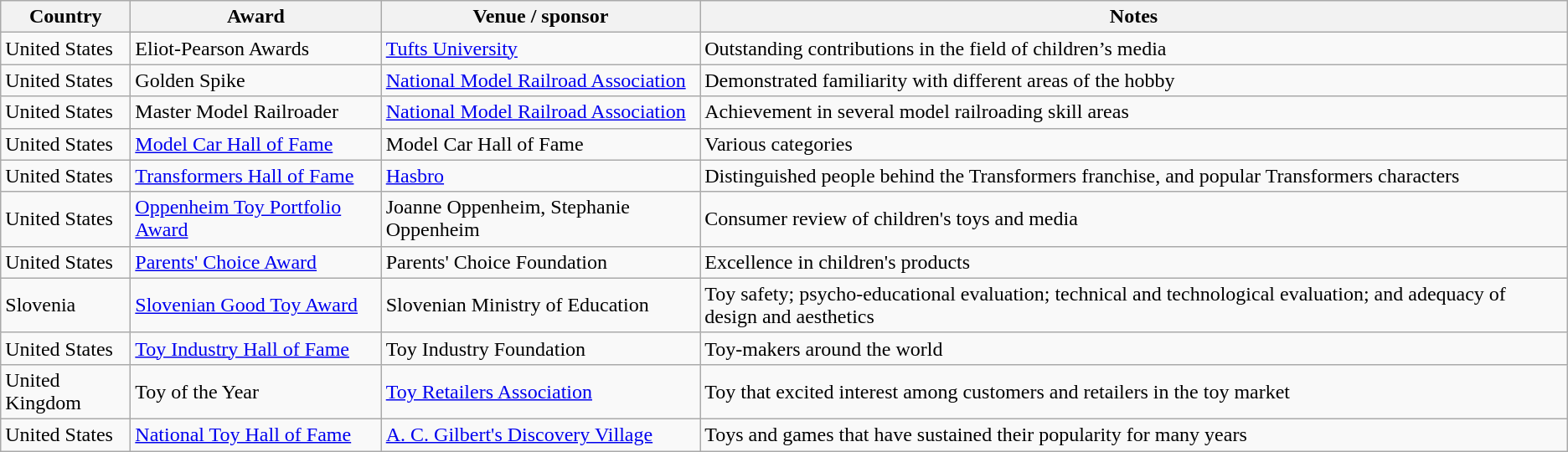<table class="wikitable sortable">
<tr>
<th style="width:6em;">Country</th>
<th>Award</th>
<th>Venue / sponsor</th>
<th>Notes</th>
</tr>
<tr>
<td>United States</td>
<td>Eliot-Pearson Awards</td>
<td><a href='#'>Tufts University</a></td>
<td>Outstanding contributions in the field of children’s media</td>
</tr>
<tr>
<td>United States</td>
<td>Golden Spike</td>
<td><a href='#'>National Model Railroad Association</a></td>
<td>Demonstrated familiarity with different areas of the hobby</td>
</tr>
<tr>
<td>United States</td>
<td>Master Model Railroader</td>
<td><a href='#'>National Model Railroad Association</a></td>
<td>Achievement in several model railroading skill areas</td>
</tr>
<tr>
<td>United States</td>
<td><a href='#'>Model Car Hall of Fame</a></td>
<td>Model Car Hall of Fame</td>
<td>Various categories</td>
</tr>
<tr>
<td>United States</td>
<td><a href='#'>Transformers Hall of Fame</a></td>
<td><a href='#'>Hasbro</a></td>
<td>Distinguished people behind the Transformers franchise, and popular Transformers characters</td>
</tr>
<tr>
<td>United States</td>
<td><a href='#'>Oppenheim Toy Portfolio Award</a></td>
<td>Joanne Oppenheim, Stephanie Oppenheim</td>
<td>Consumer review of children's toys and media</td>
</tr>
<tr>
<td>United States</td>
<td><a href='#'>Parents' Choice Award</a></td>
<td>Parents' Choice Foundation</td>
<td>Excellence in children's products</td>
</tr>
<tr>
<td>Slovenia</td>
<td><a href='#'>Slovenian Good Toy Award</a></td>
<td>Slovenian Ministry of Education</td>
<td>Toy safety; psycho-educational evaluation; technical and technological evaluation; and adequacy of design and aesthetics</td>
</tr>
<tr>
<td>United States</td>
<td><a href='#'>Toy Industry Hall of Fame</a></td>
<td>Toy Industry Foundation</td>
<td>Toy-makers around the world</td>
</tr>
<tr>
<td>United Kingdom</td>
<td>Toy of the Year</td>
<td><a href='#'>Toy Retailers Association</a></td>
<td>Toy that excited interest among customers and retailers in the toy market</td>
</tr>
<tr>
<td>United States</td>
<td><a href='#'>National Toy Hall of Fame</a></td>
<td><a href='#'>A. C. Gilbert's Discovery Village</a></td>
<td>Toys and games that have sustained their popularity for many years</td>
</tr>
</table>
